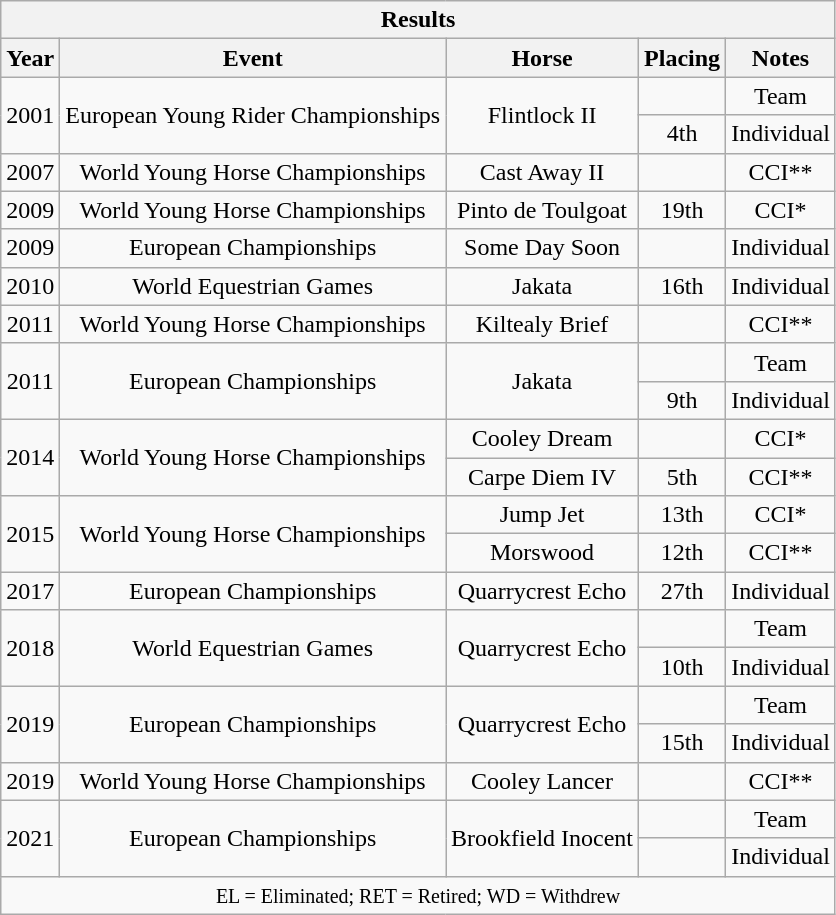<table class="wikitable" style="text-align:center">
<tr>
<th colspan="11" align="center"><strong>Results</strong></th>
</tr>
<tr>
<th>Year</th>
<th>Event</th>
<th>Horse</th>
<th>Placing</th>
<th>Notes</th>
</tr>
<tr>
<td rowspan="2">2001</td>
<td rowspan="2">European Young Rider Championships</td>
<td rowspan="2">Flintlock II</td>
<td></td>
<td>Team</td>
</tr>
<tr>
<td>4th</td>
<td>Individual</td>
</tr>
<tr>
<td>2007</td>
<td>World Young Horse Championships</td>
<td>Cast Away II</td>
<td></td>
<td>CCI**</td>
</tr>
<tr>
<td>2009</td>
<td>World Young Horse Championships</td>
<td>Pinto de Toulgoat</td>
<td>19th</td>
<td>CCI*</td>
</tr>
<tr>
<td>2009</td>
<td>European Championships</td>
<td>Some Day Soon</td>
<td></td>
<td>Individual</td>
</tr>
<tr>
<td>2010</td>
<td>World Equestrian Games</td>
<td>Jakata</td>
<td>16th</td>
<td>Individual</td>
</tr>
<tr>
<td>2011</td>
<td>World Young Horse Championships</td>
<td>Kiltealy Brief</td>
<td></td>
<td>CCI**</td>
</tr>
<tr>
<td rowspan="2">2011</td>
<td rowspan="2">European Championships</td>
<td rowspan="2">Jakata</td>
<td></td>
<td>Team</td>
</tr>
<tr>
<td>9th</td>
<td>Individual</td>
</tr>
<tr>
<td rowspan="2">2014</td>
<td rowspan="2">World Young Horse Championships</td>
<td>Cooley Dream</td>
<td></td>
<td>CCI*</td>
</tr>
<tr>
<td>Carpe Diem IV</td>
<td>5th</td>
<td>CCI**</td>
</tr>
<tr>
<td rowspan="2">2015</td>
<td rowspan="2">World Young Horse Championships</td>
<td>Jump Jet</td>
<td>13th</td>
<td>CCI*</td>
</tr>
<tr>
<td>Morswood</td>
<td>12th</td>
<td>CCI**</td>
</tr>
<tr>
<td>2017</td>
<td>European Championships</td>
<td>Quarrycrest Echo</td>
<td>27th</td>
<td>Individual</td>
</tr>
<tr>
<td rowspan="2">2018</td>
<td rowspan="2">World Equestrian Games</td>
<td rowspan="2">Quarrycrest Echo</td>
<td></td>
<td>Team</td>
</tr>
<tr>
<td>10th</td>
<td>Individual</td>
</tr>
<tr>
<td rowspan="2">2019</td>
<td rowspan="2">European Championships</td>
<td rowspan="2">Quarrycrest Echo</td>
<td></td>
<td>Team</td>
</tr>
<tr>
<td>15th</td>
<td>Individual</td>
</tr>
<tr>
<td>2019</td>
<td>World Young Horse Championships</td>
<td>Cooley Lancer</td>
<td></td>
<td>CCI**</td>
</tr>
<tr>
<td rowspan="2">2021</td>
<td rowspan="2">European Championships</td>
<td rowspan="2">Brookfield Inocent</td>
<td></td>
<td>Team</td>
</tr>
<tr>
<td></td>
<td>Individual</td>
</tr>
<tr>
<td colspan="11" align="center"><small> EL = Eliminated; RET = Retired; WD = Withdrew </small></td>
</tr>
</table>
